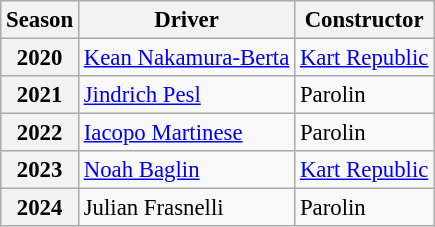<table class="wikitable" style="font-size: 95%;">
<tr>
<th>Season</th>
<th>Driver</th>
<th>Constructor</th>
</tr>
<tr>
<th>2020</th>
<td> <a href='#'>Kean Nakamura-Berta</a></td>
<td><a href='#'>Kart Republic</a></td>
</tr>
<tr>
<th>2021</th>
<td> <a href='#'>Jindrich Pesl</a></td>
<td>Parolin</td>
</tr>
<tr>
<th>2022</th>
<td> <a href='#'>Iacopo Martinese</a></td>
<td>Parolin</td>
</tr>
<tr>
<th>2023</th>
<td> <a href='#'>Noah Baglin</a></td>
<td><a href='#'>Kart Republic</a></td>
</tr>
<tr>
<th>2024</th>
<td> Julian Frasnelli</td>
<td>Parolin</td>
</tr>
</table>
